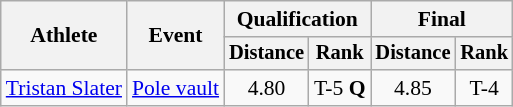<table class="wikitable" style="font-size:90%">
<tr>
<th rowspan=2>Athlete</th>
<th rowspan=2>Event</th>
<th colspan=2>Qualification</th>
<th colspan=2>Final</th>
</tr>
<tr style="font-size:95%">
<th>Distance</th>
<th>Rank</th>
<th>Distance</th>
<th>Rank</th>
</tr>
<tr align=center>
<td align=left><a href='#'>Tristan Slater</a></td>
<td align=left><a href='#'>Pole vault</a></td>
<td>4.80</td>
<td>T-5 <strong>Q</strong></td>
<td>4.85</td>
<td>T-4</td>
</tr>
</table>
